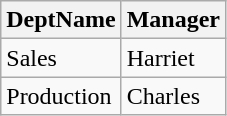<table class="wikitable">
<tr>
<th>DeptName</th>
<th>Manager</th>
</tr>
<tr>
<td>Sales</td>
<td>Harriet</td>
</tr>
<tr>
<td>Production</td>
<td>Charles</td>
</tr>
</table>
